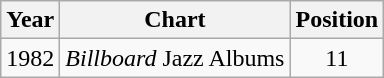<table class="wikitable">
<tr>
<th>Year</th>
<th>Chart</th>
<th>Position</th>
</tr>
<tr>
<td>1982</td>
<td><em>Billboard</em> Jazz Albums</td>
<td align="center">11</td>
</tr>
</table>
